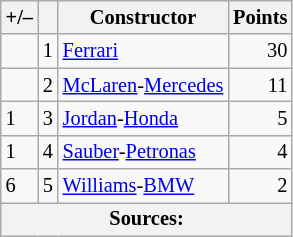<table class="wikitable" style="font-size: 85%;">
<tr>
<th scope="col">+/–</th>
<th scope="col"></th>
<th scope="col">Constructor</th>
<th scope="col">Points</th>
</tr>
<tr>
<td align="left"></td>
<td align="center">1</td>
<td> <a href='#'>Ferrari</a></td>
<td align="right">30</td>
</tr>
<tr>
<td align="left"></td>
<td align="center">2</td>
<td> <a href='#'>McLaren</a>-<a href='#'>Mercedes</a></td>
<td align="right">11</td>
</tr>
<tr>
<td align="left"> 1</td>
<td align="center">3</td>
<td> <a href='#'>Jordan</a>-<a href='#'>Honda</a></td>
<td align="right">5</td>
</tr>
<tr>
<td align="left"> 1</td>
<td align="center">4</td>
<td> <a href='#'>Sauber</a>-<a href='#'>Petronas</a></td>
<td align="right">4</td>
</tr>
<tr>
<td align="left"> 6</td>
<td align="center">5</td>
<td> <a href='#'>Williams</a>-<a href='#'>BMW</a></td>
<td align="right">2</td>
</tr>
<tr>
<th colspan=4>Sources:</th>
</tr>
</table>
